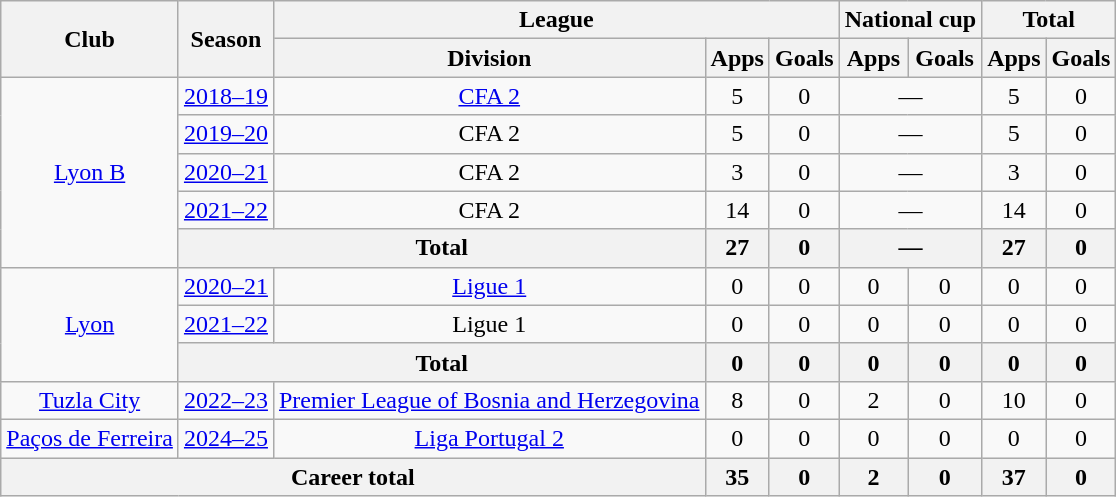<table class="wikitable" style="text-align:center">
<tr>
<th rowspan="2">Club</th>
<th rowspan="2">Season</th>
<th colspan="3">League</th>
<th colspan="2">National cup</th>
<th colspan="2">Total</th>
</tr>
<tr>
<th>Division</th>
<th>Apps</th>
<th>Goals</th>
<th>Apps</th>
<th>Goals</th>
<th>Apps</th>
<th>Goals</th>
</tr>
<tr>
<td rowspan="5"><a href='#'>Lyon B</a></td>
<td><a href='#'>2018–19</a></td>
<td><a href='#'>CFA 2</a></td>
<td>5</td>
<td>0</td>
<td colspan="2">—</td>
<td>5</td>
<td>0</td>
</tr>
<tr>
<td><a href='#'>2019–20</a></td>
<td>CFA 2</td>
<td>5</td>
<td>0</td>
<td colspan="2">—</td>
<td>5</td>
<td>0</td>
</tr>
<tr>
<td><a href='#'>2020–21</a></td>
<td>CFA 2</td>
<td>3</td>
<td>0</td>
<td colspan="2">—</td>
<td>3</td>
<td>0</td>
</tr>
<tr>
<td><a href='#'>2021–22</a></td>
<td>CFA 2</td>
<td>14</td>
<td>0</td>
<td colspan="2">—</td>
<td>14</td>
<td>0</td>
</tr>
<tr>
<th colspan="2">Total</th>
<th>27</th>
<th>0</th>
<th colspan="2">—</th>
<th>27</th>
<th>0</th>
</tr>
<tr>
<td rowspan="3"><a href='#'>Lyon</a></td>
<td><a href='#'>2020–21</a></td>
<td><a href='#'>Ligue 1</a></td>
<td>0</td>
<td>0</td>
<td>0</td>
<td>0</td>
<td>0</td>
<td>0</td>
</tr>
<tr>
<td><a href='#'>2021–22</a></td>
<td>Ligue 1</td>
<td>0</td>
<td>0</td>
<td>0</td>
<td>0</td>
<td>0</td>
<td>0</td>
</tr>
<tr>
<th colspan="2">Total</th>
<th>0</th>
<th>0</th>
<th>0</th>
<th>0</th>
<th>0</th>
<th>0</th>
</tr>
<tr>
<td><a href='#'>Tuzla City</a></td>
<td><a href='#'>2022–23</a></td>
<td><a href='#'>Premier League of Bosnia and Herzegovina</a></td>
<td>8</td>
<td>0</td>
<td>2</td>
<td>0</td>
<td>10</td>
<td>0</td>
</tr>
<tr>
<td><a href='#'>Paços de Ferreira</a></td>
<td><a href='#'>2024–25</a></td>
<td><a href='#'>Liga Portugal 2</a></td>
<td>0</td>
<td>0</td>
<td>0</td>
<td>0</td>
<td>0</td>
<td>0</td>
</tr>
<tr>
<th colspan="3">Career total</th>
<th>35</th>
<th>0</th>
<th>2</th>
<th>0</th>
<th>37</th>
<th>0</th>
</tr>
</table>
